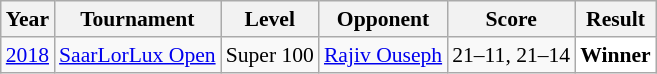<table class="sortable wikitable" style="font-size: 90%;">
<tr>
<th>Year</th>
<th>Tournament</th>
<th>Level</th>
<th>Opponent</th>
<th>Score</th>
<th>Result</th>
</tr>
<tr>
<td align="center"><a href='#'>2018</a></td>
<td align="left"><a href='#'>SaarLorLux Open</a></td>
<td align="left">Super 100</td>
<td align="left"> <a href='#'>Rajiv Ouseph</a></td>
<td align="left">21–11, 21–14</td>
<td style="text-align:left; background:white"> <strong>Winner</strong></td>
</tr>
</table>
